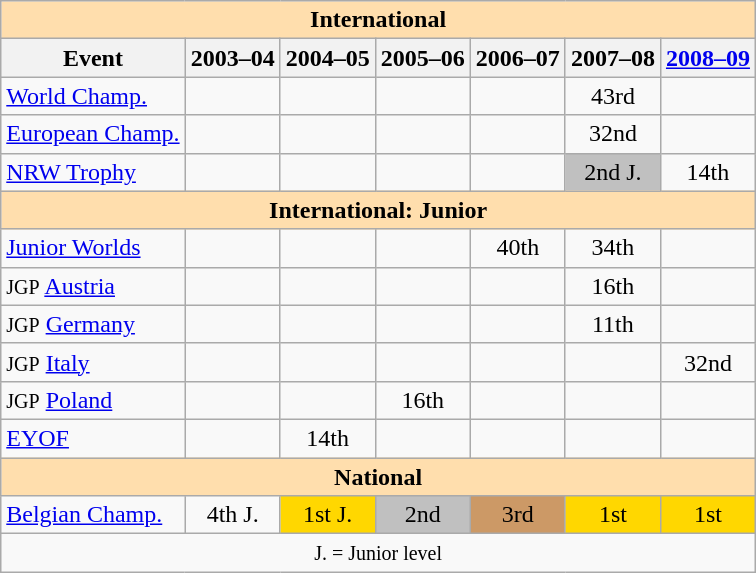<table class="wikitable" style="text-align:center">
<tr>
<th style="background-color: #ffdead; " colspan=7 align=center><strong>International</strong></th>
</tr>
<tr>
<th>Event</th>
<th>2003–04</th>
<th>2004–05</th>
<th>2005–06</th>
<th>2006–07</th>
<th>2007–08</th>
<th><a href='#'>2008–09</a></th>
</tr>
<tr>
<td align=left><a href='#'>World Champ.</a></td>
<td></td>
<td></td>
<td></td>
<td></td>
<td>43rd</td>
<td></td>
</tr>
<tr>
<td align=left><a href='#'>European Champ.</a></td>
<td></td>
<td></td>
<td></td>
<td></td>
<td>32nd</td>
<td></td>
</tr>
<tr>
<td align=left><a href='#'>NRW Trophy</a></td>
<td></td>
<td></td>
<td></td>
<td></td>
<td bgcolor=silver>2nd J.</td>
<td>14th</td>
</tr>
<tr>
<th style="background-color: #ffdead; " colspan=7 align=center><strong>International: Junior</strong></th>
</tr>
<tr>
<td align=left><a href='#'>Junior Worlds</a></td>
<td></td>
<td></td>
<td></td>
<td>40th</td>
<td>34th</td>
<td></td>
</tr>
<tr>
<td align=left><small>JGP</small> <a href='#'>Austria</a></td>
<td></td>
<td></td>
<td></td>
<td></td>
<td>16th</td>
<td></td>
</tr>
<tr>
<td align=left><small>JGP</small> <a href='#'>Germany</a></td>
<td></td>
<td></td>
<td></td>
<td></td>
<td>11th</td>
<td></td>
</tr>
<tr>
<td align=left><small>JGP</small> <a href='#'>Italy</a></td>
<td></td>
<td></td>
<td></td>
<td></td>
<td></td>
<td>32nd</td>
</tr>
<tr>
<td align=left><small>JGP</small> <a href='#'>Poland</a></td>
<td></td>
<td></td>
<td>16th</td>
<td></td>
<td></td>
<td></td>
</tr>
<tr>
<td align=left><a href='#'>EYOF</a></td>
<td></td>
<td>14th</td>
<td></td>
<td></td>
<td></td>
<td></td>
</tr>
<tr>
<th style="background-color: #ffdead; " colspan=7 align=center><strong>National</strong></th>
</tr>
<tr>
<td align=left><a href='#'>Belgian Champ.</a></td>
<td>4th J.</td>
<td bgcolor=gold>1st J.</td>
<td bgcolor=silver>2nd</td>
<td bgcolor=cc9966>3rd</td>
<td bgcolor=gold>1st</td>
<td bgcolor=gold>1st</td>
</tr>
<tr>
<td colspan=7 align=center><small> J. = Junior level </small></td>
</tr>
</table>
